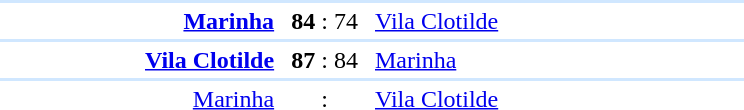<table style="text-align:center" width=500>
<tr>
<th width=30%></th>
<th width=10%></th>
<th width=30%></th>
<th width=10%></th>
</tr>
<tr align="left" bgcolor=#D0E7FF>
<td colspan=4></td>
</tr>
<tr>
<td align="right"><strong><a href='#'>Marinha</a></strong></td>
<td><strong>84</strong> : 74</td>
<td align=left><a href='#'>Vila Clotilde</a></td>
</tr>
<tr align="left" bgcolor=#D0E7FF>
<td colspan=4></td>
</tr>
<tr>
<td align="right"><strong><a href='#'>Vila Clotilde</a></strong></td>
<td><strong>87</strong> : 84</td>
<td align=left><a href='#'>Marinha</a></td>
</tr>
<tr align="left" bgcolor=#D0E7FF>
<td colspan=4></td>
</tr>
<tr>
<td align="right"><a href='#'>Marinha</a></td>
<td>:</td>
<td align=left><a href='#'>Vila Clotilde</a></td>
</tr>
</table>
